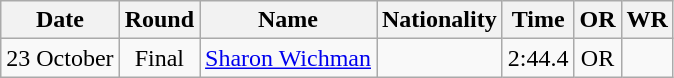<table class="wikitable" style="text-align:center">
<tr>
<th>Date</th>
<th>Round</th>
<th>Name</th>
<th>Nationality</th>
<th>Time</th>
<th>OR</th>
<th>WR</th>
</tr>
<tr>
<td>23 October</td>
<td>Final</td>
<td align="left"><a href='#'>Sharon Wichman</a></td>
<td align="left"></td>
<td>2:44.4</td>
<td>OR</td>
<td></td>
</tr>
</table>
